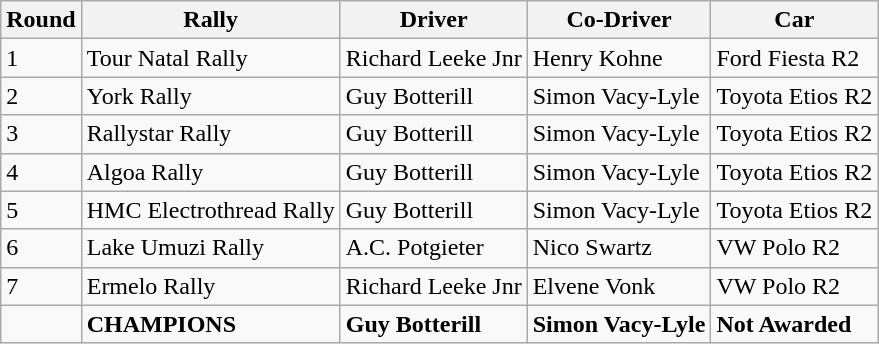<table class="wikitable">
<tr>
<th>Round</th>
<th>Rally</th>
<th>Driver</th>
<th>Co-Driver</th>
<th>Car</th>
</tr>
<tr>
<td>1</td>
<td>Tour Natal Rally</td>
<td>Richard Leeke Jnr</td>
<td>Henry Kohne</td>
<td>Ford Fiesta R2</td>
</tr>
<tr>
<td>2</td>
<td>York Rally</td>
<td>Guy Botterill</td>
<td>Simon Vacy-Lyle</td>
<td>Toyota Etios R2</td>
</tr>
<tr>
<td>3</td>
<td>Rallystar Rally</td>
<td>Guy Botterill</td>
<td>Simon Vacy-Lyle</td>
<td>Toyota Etios R2</td>
</tr>
<tr>
<td>4</td>
<td>Algoa Rally</td>
<td>Guy Botterill</td>
<td>Simon Vacy-Lyle</td>
<td>Toyota Etios R2</td>
</tr>
<tr>
<td>5</td>
<td>HMC Electrothread Rally</td>
<td>Guy Botterill</td>
<td>Simon Vacy-Lyle</td>
<td>Toyota Etios R2</td>
</tr>
<tr>
<td>6</td>
<td>Lake Umuzi Rally</td>
<td>A.C. Potgieter</td>
<td>Nico Swartz</td>
<td>VW Polo R2</td>
</tr>
<tr>
<td>7</td>
<td>Ermelo Rally</td>
<td>Richard Leeke Jnr</td>
<td>Elvene Vonk</td>
<td>VW Polo R2</td>
</tr>
<tr>
<td></td>
<td><strong>CHAMPIONS</strong></td>
<td><strong>Guy Botterill</strong></td>
<td><strong>Simon Vacy-Lyle</strong></td>
<td><strong>Not Awarded</strong></td>
</tr>
</table>
